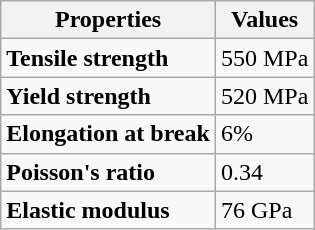<table class="wikitable">
<tr>
<th>Properties</th>
<th>Values</th>
</tr>
<tr>
<td><strong>Tensile strength</strong></td>
<td>550 MPa</td>
</tr>
<tr>
<td><strong>Yield strength</strong></td>
<td>520 MPa</td>
</tr>
<tr>
<td><strong>Elongation at break</strong></td>
<td>6%</td>
</tr>
<tr>
<td><strong>Poisson's ratio</strong></td>
<td>0.34</td>
</tr>
<tr>
<td><strong>Elastic modulus</strong></td>
<td>76 GPa</td>
</tr>
</table>
